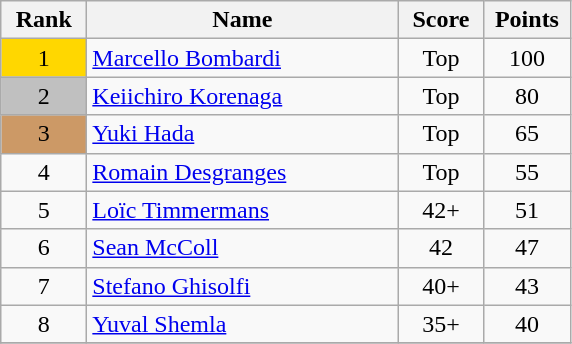<table class="wikitable">
<tr>
<th width = "50">Rank</th>
<th width = "200">Name</th>
<th width = "50">Score</th>
<th width = "50">Points</th>
</tr>
<tr>
<td align="center" style="background: gold">1</td>
<td> <a href='#'>Marcello Bombardi</a></td>
<td align="center">Top</td>
<td align="center">100</td>
</tr>
<tr>
<td align="center" style="background: silver">2</td>
<td> <a href='#'>Keiichiro Korenaga</a></td>
<td align="center">Top</td>
<td align="center">80</td>
</tr>
<tr>
<td align="center" style="background: #cc9966">3</td>
<td> <a href='#'>Yuki Hada</a></td>
<td align="center">Top</td>
<td align="center">65</td>
</tr>
<tr>
<td align="center">4</td>
<td> <a href='#'>Romain Desgranges</a></td>
<td align="center">Top</td>
<td align="center">55</td>
</tr>
<tr>
<td align="center">5</td>
<td> <a href='#'>Loïc Timmermans</a></td>
<td align="center">42+</td>
<td align="center">51</td>
</tr>
<tr>
<td align="center">6</td>
<td> <a href='#'>Sean McColl</a></td>
<td align="center">42</td>
<td align="center">47</td>
</tr>
<tr>
<td align="center">7</td>
<td> <a href='#'>Stefano Ghisolfi</a></td>
<td align="center">40+</td>
<td align="center">43</td>
</tr>
<tr>
<td align="center">8</td>
<td> <a href='#'>Yuval Shemla</a></td>
<td align="center">35+</td>
<td align="center">40</td>
</tr>
<tr>
</tr>
</table>
